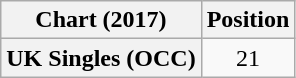<table class="wikitable plainrowheaders" style="text-align:center">
<tr>
<th>Chart (2017)</th>
<th>Position</th>
</tr>
<tr>
<th scope="row">UK Singles (OCC)</th>
<td>21</td>
</tr>
</table>
